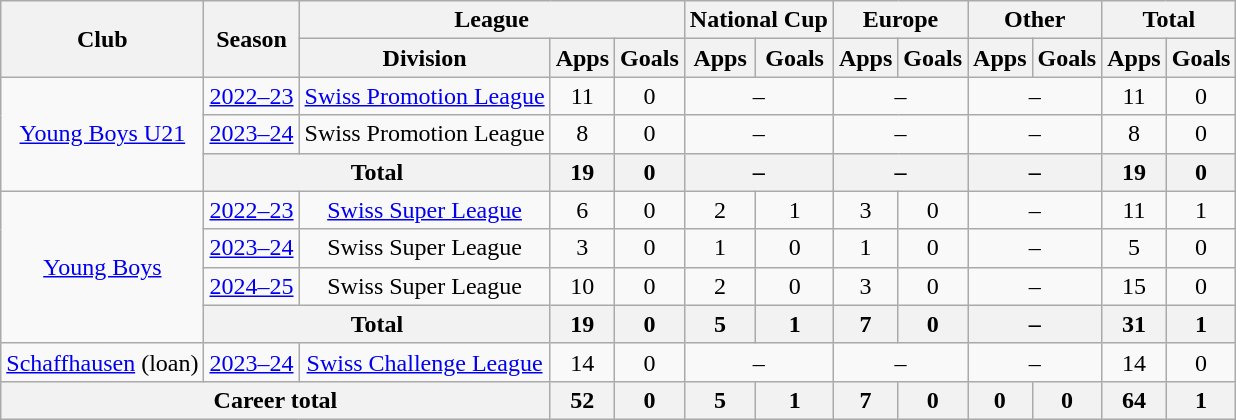<table class="wikitable" style="text-align:center">
<tr>
<th rowspan="2">Club</th>
<th rowspan="2">Season</th>
<th colspan="3">League</th>
<th colspan="2">National Cup</th>
<th colspan="2">Europe</th>
<th colspan="2">Other</th>
<th colspan="2">Total</th>
</tr>
<tr>
<th>Division</th>
<th>Apps</th>
<th>Goals</th>
<th>Apps</th>
<th>Goals</th>
<th>Apps</th>
<th>Goals</th>
<th>Apps</th>
<th>Goals</th>
<th>Apps</th>
<th>Goals</th>
</tr>
<tr>
<td rowspan="3"><a href='#'>Young Boys U21</a></td>
<td><a href='#'>2022–23</a></td>
<td><a href='#'>Swiss Promotion League</a></td>
<td>11</td>
<td>0</td>
<td colspan="2">–</td>
<td colspan="2">–</td>
<td colspan="2">–</td>
<td>11</td>
<td>0</td>
</tr>
<tr>
<td><a href='#'>2023–24</a></td>
<td>Swiss Promotion League</td>
<td>8</td>
<td>0</td>
<td colspan="2">–</td>
<td colspan="2">–</td>
<td colspan="2">–</td>
<td>8</td>
<td>0</td>
</tr>
<tr>
<th colspan="2">Total</th>
<th>19</th>
<th>0</th>
<th colspan="2">–</th>
<th colspan="2">–</th>
<th colspan="2">–</th>
<th>19</th>
<th>0</th>
</tr>
<tr>
<td rowspan="4"><a href='#'>Young Boys</a></td>
<td><a href='#'>2022–23</a></td>
<td><a href='#'>Swiss Super League</a></td>
<td>6</td>
<td>0</td>
<td>2</td>
<td>1</td>
<td>3</td>
<td>0</td>
<td colspan="2">–</td>
<td>11</td>
<td>1</td>
</tr>
<tr>
<td><a href='#'>2023–24</a></td>
<td>Swiss Super League</td>
<td>3</td>
<td>0</td>
<td>1</td>
<td>0</td>
<td>1</td>
<td>0</td>
<td colspan="2">–</td>
<td>5</td>
<td>0</td>
</tr>
<tr>
<td><a href='#'>2024–25</a></td>
<td>Swiss Super League</td>
<td>10</td>
<td>0</td>
<td>2</td>
<td>0</td>
<td>3</td>
<td>0</td>
<td colspan="2">–</td>
<td>15</td>
<td>0</td>
</tr>
<tr>
<th colspan="2">Total</th>
<th>19</th>
<th>0</th>
<th>5</th>
<th>1</th>
<th>7</th>
<th>0</th>
<th colspan="2">–</th>
<th>31</th>
<th>1</th>
</tr>
<tr>
<td><a href='#'>Schaffhausen</a> (loan)</td>
<td><a href='#'>2023–24</a></td>
<td><a href='#'>Swiss Challenge League</a></td>
<td>14</td>
<td>0</td>
<td colspan="2">–</td>
<td colspan="2">–</td>
<td colspan="2">–</td>
<td>14</td>
<td>0</td>
</tr>
<tr>
<th colspan="3">Career total</th>
<th>52</th>
<th>0</th>
<th>5</th>
<th>1</th>
<th>7</th>
<th>0</th>
<th>0</th>
<th>0</th>
<th>64</th>
<th>1</th>
</tr>
</table>
